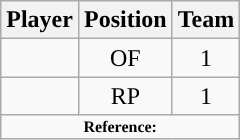<table class="wikitable sortable sortable" style="text-align: center">
<tr align=center>
<th>Player</th>
<th>Position</th>
<th>Team</th>
</tr>
<tr>
<td></td>
<td>OF</td>
<td>1</td>
</tr>
<tr>
<td></td>
<td>RP</td>
<td>1</td>
</tr>
<tr class="sortbottom">
<td colspan="4"  style="font-size:8pt; text-align:center;"><strong>Reference:</strong></td>
</tr>
</table>
